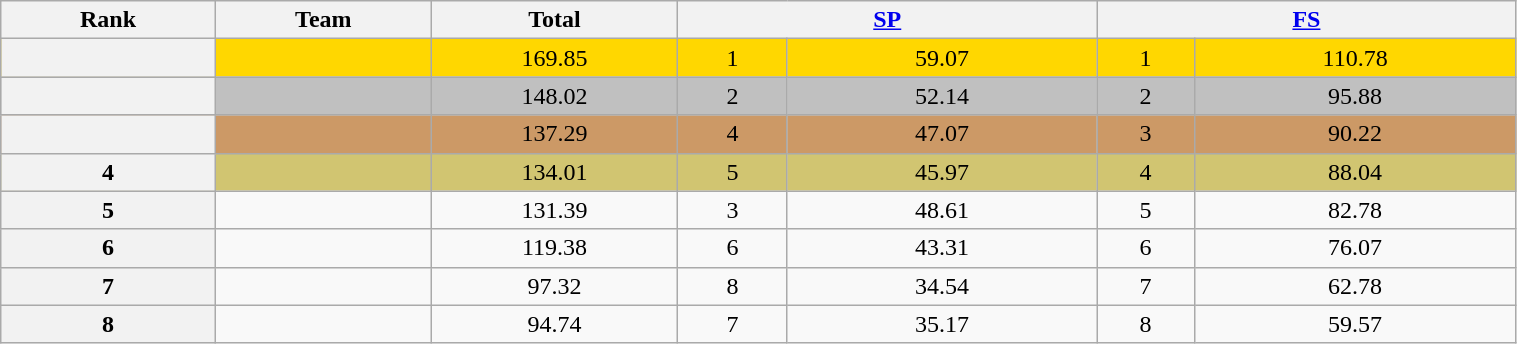<table class="wikitable sortable" style="text-align:left; width:80%">
<tr>
<th scope="col">Rank</th>
<th scope="col">Team</th>
<th scope="col">Total</th>
<th scope="col" colspan="2" width="80px"><a href='#'>SP</a></th>
<th scope="col" colspan="2" width="80px"><a href='#'>FS</a></th>
</tr>
<tr bgcolor="gold">
<th scope="row"></th>
<td></td>
<td align="center">169.85</td>
<td align="center">1</td>
<td align="center">59.07</td>
<td align="center">1</td>
<td align="center">110.78</td>
</tr>
<tr bgcolor="silver">
<th scope="row"></th>
<td></td>
<td align="center">148.02</td>
<td align="center">2</td>
<td align="center">52.14</td>
<td align="center">2</td>
<td align="center">95.88</td>
</tr>
<tr bgcolor="cc9966">
<th scope="row"></th>
<td></td>
<td align="center">137.29</td>
<td align="center">4</td>
<td align="center">47.07</td>
<td align="center">3</td>
<td align="center">90.22</td>
</tr>
<tr bgcolor="#d1c571">
<th scope="row">4</th>
<td></td>
<td align="center">134.01</td>
<td align="center">5</td>
<td align="center">45.97</td>
<td align="center">4</td>
<td align="center">88.04</td>
</tr>
<tr>
<th scope="row">5</th>
<td></td>
<td align="center">131.39</td>
<td align="center">3</td>
<td align="center">48.61</td>
<td align="center">5</td>
<td align="center">82.78</td>
</tr>
<tr>
<th scope="row">6</th>
<td></td>
<td align="center">119.38</td>
<td align="center">6</td>
<td align="center">43.31</td>
<td align="center">6</td>
<td align="center">76.07</td>
</tr>
<tr>
<th scope="row">7</th>
<td></td>
<td align="center">97.32</td>
<td align="center">8</td>
<td align="center">34.54</td>
<td align="center">7</td>
<td align="center">62.78</td>
</tr>
<tr>
<th scope="row">8</th>
<td></td>
<td align="center">94.74</td>
<td align="center">7</td>
<td align="center">35.17</td>
<td align="center">8</td>
<td align="center">59.57</td>
</tr>
</table>
